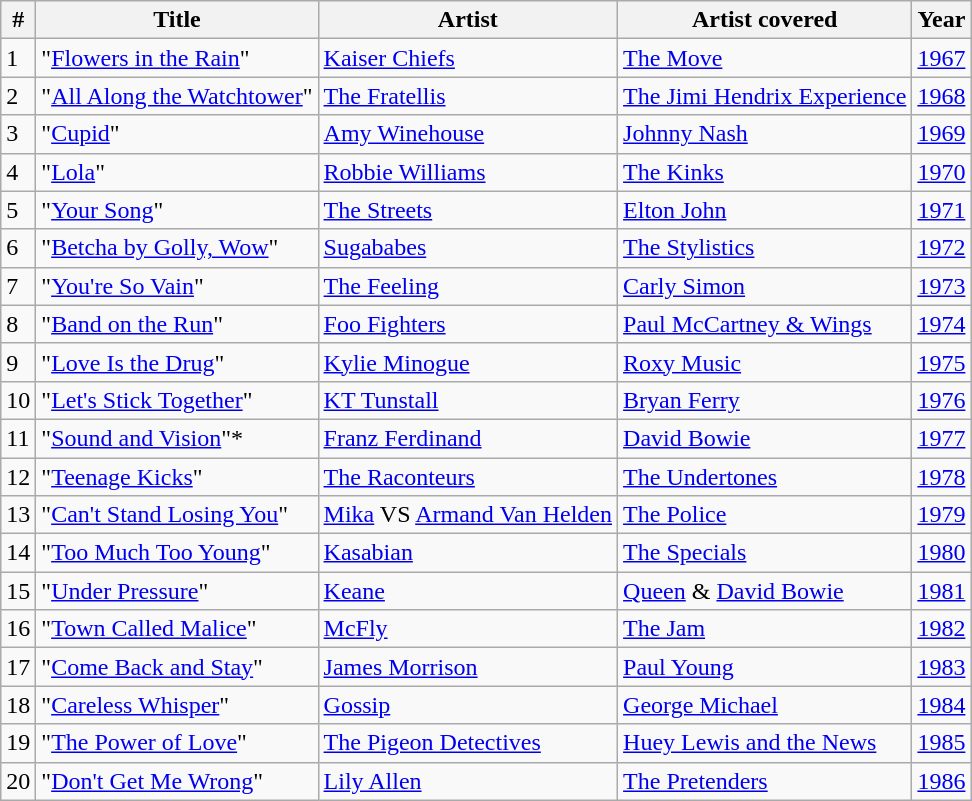<table class="wikitable">
<tr>
<th align="center">#</th>
<th align="center">Title</th>
<th align="center">Artist</th>
<th align="center">Artist covered</th>
<th align="center">Year</th>
</tr>
<tr>
<td>1</td>
<td>"<a href='#'>Flowers in the Rain</a>"</td>
<td><a href='#'>Kaiser Chiefs</a></td>
<td><a href='#'>The Move</a></td>
<td><a href='#'>1967</a></td>
</tr>
<tr>
<td>2</td>
<td>"<a href='#'>All Along the Watchtower</a>"</td>
<td><a href='#'>The Fratellis</a></td>
<td><a href='#'>The Jimi Hendrix Experience</a></td>
<td><a href='#'>1968</a></td>
</tr>
<tr>
<td>3</td>
<td>"<a href='#'>Cupid</a>"</td>
<td><a href='#'>Amy Winehouse</a></td>
<td><a href='#'>Johnny Nash</a></td>
<td><a href='#'>1969</a></td>
</tr>
<tr>
<td>4</td>
<td>"<a href='#'>Lola</a>"</td>
<td><a href='#'>Robbie Williams</a></td>
<td><a href='#'>The Kinks</a></td>
<td><a href='#'>1970</a></td>
</tr>
<tr>
<td>5</td>
<td>"<a href='#'>Your Song</a>"</td>
<td><a href='#'>The Streets</a></td>
<td><a href='#'>Elton John</a></td>
<td><a href='#'>1971</a></td>
</tr>
<tr>
<td>6</td>
<td>"<a href='#'>Betcha by Golly, Wow</a>"</td>
<td><a href='#'>Sugababes</a></td>
<td><a href='#'>The Stylistics</a></td>
<td><a href='#'>1972</a></td>
</tr>
<tr>
<td>7</td>
<td>"<a href='#'>You're So Vain</a>"</td>
<td><a href='#'>The Feeling</a></td>
<td><a href='#'>Carly Simon</a></td>
<td><a href='#'>1973</a></td>
</tr>
<tr>
<td>8</td>
<td>"<a href='#'>Band on the Run</a>"</td>
<td><a href='#'>Foo Fighters</a></td>
<td><a href='#'>Paul McCartney & Wings</a></td>
<td><a href='#'>1974</a></td>
</tr>
<tr>
<td>9</td>
<td>"<a href='#'>Love Is the Drug</a>"</td>
<td><a href='#'>Kylie Minogue</a></td>
<td><a href='#'>Roxy Music</a></td>
<td><a href='#'>1975</a></td>
</tr>
<tr>
<td>10</td>
<td>"<a href='#'>Let's Stick Together</a>"</td>
<td><a href='#'>KT Tunstall</a></td>
<td><a href='#'>Bryan Ferry</a></td>
<td><a href='#'>1976</a></td>
</tr>
<tr>
<td>11</td>
<td>"<a href='#'>Sound and Vision</a>"*</td>
<td><a href='#'>Franz Ferdinand</a></td>
<td><a href='#'>David Bowie</a></td>
<td><a href='#'>1977</a></td>
</tr>
<tr>
<td>12</td>
<td>"<a href='#'>Teenage Kicks</a>"</td>
<td><a href='#'>The Raconteurs</a></td>
<td><a href='#'>The Undertones</a></td>
<td><a href='#'>1978</a></td>
</tr>
<tr>
<td>13</td>
<td>"<a href='#'>Can't Stand Losing You</a>"</td>
<td><a href='#'>Mika</a> VS <a href='#'>Armand Van Helden</a></td>
<td><a href='#'>The Police</a></td>
<td><a href='#'>1979</a></td>
</tr>
<tr>
<td>14</td>
<td>"<a href='#'>Too Much Too Young</a>"</td>
<td><a href='#'>Kasabian</a></td>
<td><a href='#'>The Specials</a></td>
<td><a href='#'>1980</a></td>
</tr>
<tr>
<td>15</td>
<td>"<a href='#'>Under Pressure</a>"</td>
<td><a href='#'>Keane</a></td>
<td><a href='#'>Queen</a> & <a href='#'>David Bowie</a></td>
<td><a href='#'>1981</a></td>
</tr>
<tr>
<td>16</td>
<td>"<a href='#'>Town Called Malice</a>"</td>
<td><a href='#'>McFly</a></td>
<td><a href='#'>The Jam</a></td>
<td><a href='#'>1982</a></td>
</tr>
<tr>
<td>17</td>
<td>"<a href='#'>Come Back and Stay</a>"</td>
<td><a href='#'>James Morrison</a></td>
<td><a href='#'>Paul Young</a></td>
<td><a href='#'>1983</a></td>
</tr>
<tr>
<td>18</td>
<td>"<a href='#'>Careless Whisper</a>"</td>
<td><a href='#'>Gossip</a></td>
<td><a href='#'>George Michael</a></td>
<td><a href='#'>1984</a></td>
</tr>
<tr>
<td>19</td>
<td>"<a href='#'>The Power of Love</a>"</td>
<td><a href='#'>The Pigeon Detectives</a></td>
<td><a href='#'>Huey Lewis and the News</a></td>
<td><a href='#'>1985</a></td>
</tr>
<tr>
<td>20</td>
<td>"<a href='#'>Don't Get Me Wrong</a>"</td>
<td><a href='#'>Lily Allen</a></td>
<td><a href='#'>The Pretenders</a></td>
<td><a href='#'>1986</a></td>
</tr>
</table>
